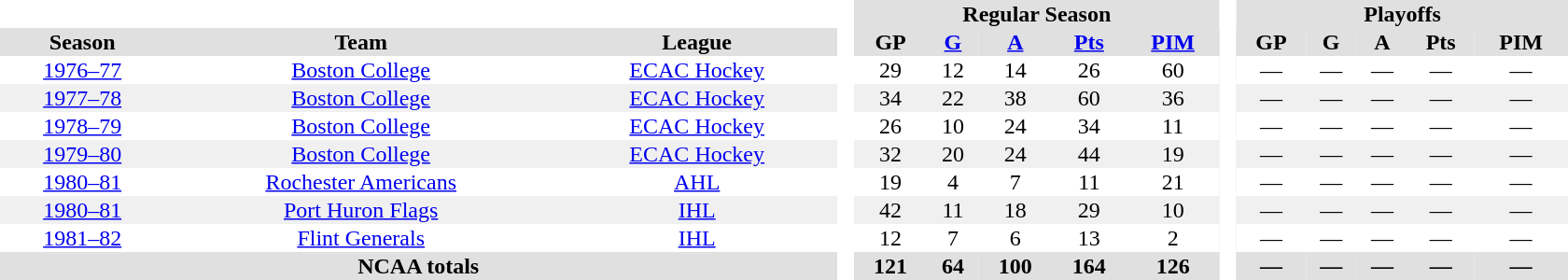<table border="0" cellpadding="1" cellspacing="0" style="text-align:center; width:70em">
<tr bgcolor="#e0e0e0">
<th colspan="3"  bgcolor="#ffffff"> </th>
<th rowspan="99" bgcolor="#ffffff"> </th>
<th colspan="5">Regular Season</th>
<th rowspan="99" bgcolor="#ffffff"> </th>
<th colspan="5">Playoffs</th>
</tr>
<tr bgcolor="#e0e0e0">
<th>Season</th>
<th>Team</th>
<th>League</th>
<th>GP</th>
<th><a href='#'>G</a></th>
<th><a href='#'>A</a></th>
<th><a href='#'>Pts</a></th>
<th><a href='#'>PIM</a></th>
<th>GP</th>
<th>G</th>
<th>A</th>
<th>Pts</th>
<th>PIM</th>
</tr>
<tr>
<td><a href='#'>1976–77</a></td>
<td><a href='#'>Boston College</a></td>
<td><a href='#'>ECAC Hockey</a></td>
<td>29</td>
<td>12</td>
<td>14</td>
<td>26</td>
<td>60</td>
<td>—</td>
<td>—</td>
<td>—</td>
<td>—</td>
<td>—</td>
</tr>
<tr bgcolor="f0f0f0">
<td><a href='#'>1977–78</a></td>
<td><a href='#'>Boston College</a></td>
<td><a href='#'>ECAC Hockey</a></td>
<td>34</td>
<td>22</td>
<td>38</td>
<td>60</td>
<td>36</td>
<td>—</td>
<td>—</td>
<td>—</td>
<td>—</td>
<td>—</td>
</tr>
<tr>
<td><a href='#'>1978–79</a></td>
<td><a href='#'>Boston College</a></td>
<td><a href='#'>ECAC Hockey</a></td>
<td>26</td>
<td>10</td>
<td>24</td>
<td>34</td>
<td>11</td>
<td>—</td>
<td>—</td>
<td>—</td>
<td>—</td>
<td>—</td>
</tr>
<tr bgcolor="f0f0f0">
<td><a href='#'>1979–80</a></td>
<td><a href='#'>Boston College</a></td>
<td><a href='#'>ECAC Hockey</a></td>
<td>32</td>
<td>20</td>
<td>24</td>
<td>44</td>
<td>19</td>
<td>—</td>
<td>—</td>
<td>—</td>
<td>—</td>
<td>—</td>
</tr>
<tr>
<td><a href='#'>1980–81</a></td>
<td><a href='#'>Rochester Americans</a></td>
<td><a href='#'>AHL</a></td>
<td>19</td>
<td>4</td>
<td>7</td>
<td>11</td>
<td>21</td>
<td>—</td>
<td>—</td>
<td>—</td>
<td>—</td>
<td>—</td>
</tr>
<tr bgcolor="f0f0f0">
<td><a href='#'>1980–81</a></td>
<td><a href='#'>Port Huron Flags</a></td>
<td><a href='#'>IHL</a></td>
<td>42</td>
<td>11</td>
<td>18</td>
<td>29</td>
<td>10</td>
<td>—</td>
<td>—</td>
<td>—</td>
<td>—</td>
<td>—</td>
</tr>
<tr>
<td><a href='#'>1981–82</a></td>
<td><a href='#'>Flint Generals</a></td>
<td><a href='#'>IHL</a></td>
<td>12</td>
<td>7</td>
<td>6</td>
<td>13</td>
<td>2</td>
<td>—</td>
<td>—</td>
<td>—</td>
<td>—</td>
<td>—</td>
</tr>
<tr bgcolor="#e0e0e0">
<th colspan="3">NCAA totals</th>
<th>121</th>
<th>64</th>
<th>100</th>
<th>164</th>
<th>126</th>
<th>—</th>
<th>—</th>
<th>—</th>
<th>—</th>
<th>—</th>
</tr>
</table>
